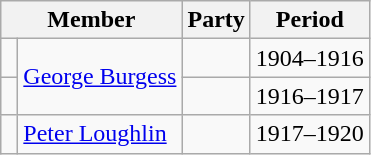<table class="wikitable">
<tr>
<th colspan="2">Member</th>
<th>Party</th>
<th>Period</th>
</tr>
<tr>
<td> </td>
<td rowspan="2"><a href='#'>George Burgess</a></td>
<td></td>
<td>1904–1916</td>
</tr>
<tr>
<td> </td>
<td></td>
<td>1916–1917</td>
</tr>
<tr>
<td> </td>
<td><a href='#'>Peter Loughlin</a></td>
<td></td>
<td>1917–1920</td>
</tr>
</table>
